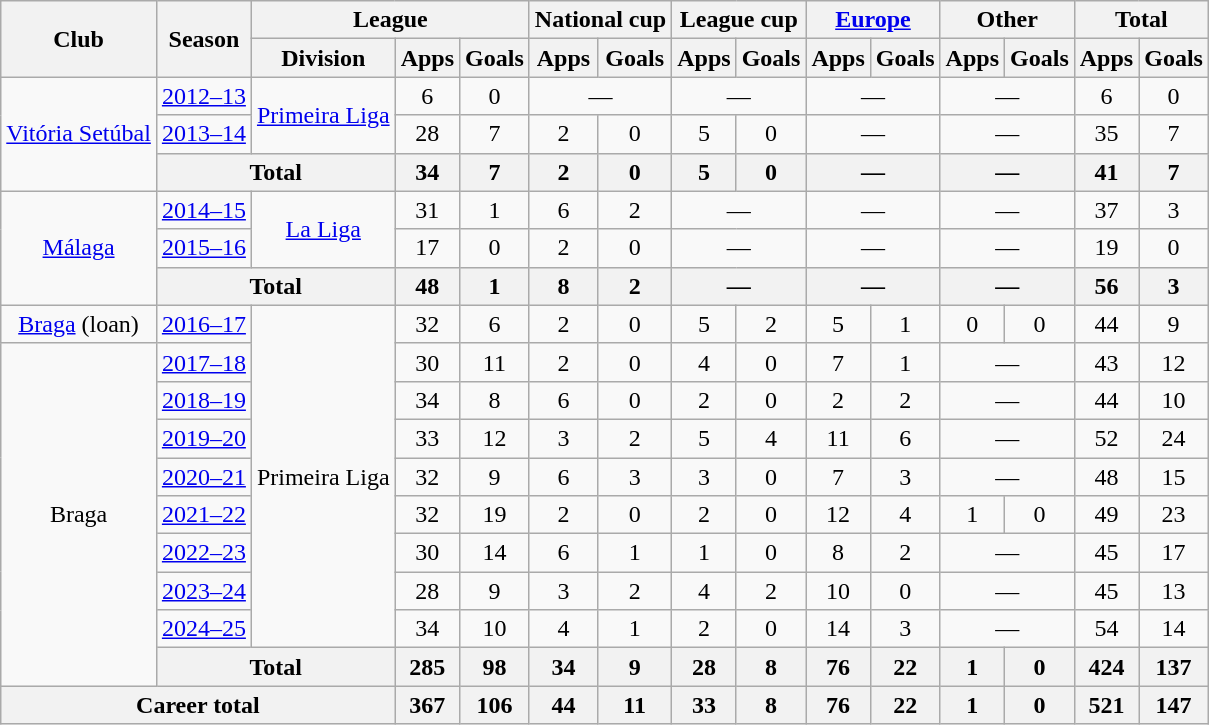<table class="wikitable" style="text-align:center">
<tr>
<th rowspan="2">Club</th>
<th rowspan="2">Season</th>
<th colspan="3">League</th>
<th colspan="2">National cup</th>
<th colspan="2">League cup</th>
<th colspan="2"><a href='#'>Europe</a></th>
<th colspan="2">Other</th>
<th colspan="2">Total</th>
</tr>
<tr>
<th>Division</th>
<th>Apps</th>
<th>Goals</th>
<th>Apps</th>
<th>Goals</th>
<th>Apps</th>
<th>Goals</th>
<th>Apps</th>
<th>Goals</th>
<th>Apps</th>
<th>Goals</th>
<th>Apps</th>
<th>Goals</th>
</tr>
<tr>
<td rowspan="3"><a href='#'>Vitória Setúbal</a></td>
<td><a href='#'>2012–13</a></td>
<td rowspan="2"><a href='#'>Primeira Liga</a></td>
<td>6</td>
<td>0</td>
<td colspan="2">—</td>
<td colspan="2">—</td>
<td colspan="2">—</td>
<td colspan="2">—</td>
<td>6</td>
<td>0</td>
</tr>
<tr>
<td><a href='#'>2013–14</a></td>
<td>28</td>
<td>7</td>
<td>2</td>
<td>0</td>
<td>5</td>
<td>0</td>
<td colspan="2">—</td>
<td colspan="2">—</td>
<td>35</td>
<td>7</td>
</tr>
<tr>
<th colspan="2">Total</th>
<th>34</th>
<th>7</th>
<th>2</th>
<th>0</th>
<th>5</th>
<th>0</th>
<th colspan="2">—</th>
<th colspan="2">—</th>
<th>41</th>
<th>7</th>
</tr>
<tr>
<td rowspan="3"><a href='#'>Málaga</a></td>
<td><a href='#'>2014–15</a></td>
<td rowspan="2"><a href='#'>La Liga</a></td>
<td>31</td>
<td>1</td>
<td>6</td>
<td>2</td>
<td colspan="2">—</td>
<td colspan="2">—</td>
<td colspan="2">—</td>
<td>37</td>
<td>3</td>
</tr>
<tr>
<td><a href='#'>2015–16</a></td>
<td>17</td>
<td>0</td>
<td>2</td>
<td>0</td>
<td colspan="2">—</td>
<td colspan="2">—</td>
<td colspan="2">—</td>
<td>19</td>
<td>0</td>
</tr>
<tr>
<th colspan="2">Total</th>
<th>48</th>
<th>1</th>
<th>8</th>
<th>2</th>
<th colspan="2">—</th>
<th colspan="2">—</th>
<th colspan="2">—</th>
<th>56</th>
<th>3</th>
</tr>
<tr>
<td><a href='#'>Braga</a> (loan)</td>
<td><a href='#'>2016–17</a></td>
<td rowspan="9">Primeira Liga</td>
<td>32</td>
<td>6</td>
<td>2</td>
<td>0</td>
<td>5</td>
<td>2</td>
<td>5</td>
<td>1</td>
<td>0</td>
<td>0</td>
<td>44</td>
<td>9</td>
</tr>
<tr>
<td rowspan="9">Braga</td>
<td><a href='#'>2017–18</a></td>
<td>30</td>
<td>11</td>
<td>2</td>
<td>0</td>
<td>4</td>
<td>0</td>
<td>7</td>
<td>1</td>
<td colspan="2">—</td>
<td>43</td>
<td>12</td>
</tr>
<tr>
<td><a href='#'>2018–19</a></td>
<td>34</td>
<td>8</td>
<td>6</td>
<td>0</td>
<td>2</td>
<td>0</td>
<td>2</td>
<td>2</td>
<td colspan="2">—</td>
<td>44</td>
<td>10</td>
</tr>
<tr>
<td><a href='#'>2019–20</a></td>
<td>33</td>
<td>12</td>
<td>3</td>
<td>2</td>
<td>5</td>
<td>4</td>
<td>11</td>
<td>6</td>
<td colspan="2">—</td>
<td>52</td>
<td>24</td>
</tr>
<tr>
<td><a href='#'>2020–21</a></td>
<td>32</td>
<td>9</td>
<td>6</td>
<td>3</td>
<td>3</td>
<td>0</td>
<td>7</td>
<td>3</td>
<td colspan="2">—</td>
<td>48</td>
<td>15</td>
</tr>
<tr>
<td><a href='#'>2021–22</a></td>
<td>32</td>
<td>19</td>
<td>2</td>
<td>0</td>
<td>2</td>
<td>0</td>
<td>12</td>
<td>4</td>
<td>1</td>
<td>0</td>
<td>49</td>
<td>23</td>
</tr>
<tr>
<td><a href='#'>2022–23</a></td>
<td>30</td>
<td>14</td>
<td>6</td>
<td>1</td>
<td>1</td>
<td>0</td>
<td>8</td>
<td>2</td>
<td colspan="2">—</td>
<td>45</td>
<td>17</td>
</tr>
<tr>
<td><a href='#'>2023–24</a></td>
<td>28</td>
<td>9</td>
<td>3</td>
<td>2</td>
<td>4</td>
<td>2</td>
<td>10</td>
<td>0</td>
<td colspan="2">—</td>
<td>45</td>
<td>13</td>
</tr>
<tr>
<td><a href='#'>2024–25</a></td>
<td>34</td>
<td>10</td>
<td>4</td>
<td>1</td>
<td>2</td>
<td>0</td>
<td>14</td>
<td>3</td>
<td colspan="2">—</td>
<td>54</td>
<td>14</td>
</tr>
<tr>
<th colspan="2">Total</th>
<th>285</th>
<th>98</th>
<th>34</th>
<th>9</th>
<th>28</th>
<th>8</th>
<th>76</th>
<th>22</th>
<th>1</th>
<th>0</th>
<th>424</th>
<th>137</th>
</tr>
<tr>
<th colspan="3">Career total</th>
<th>367</th>
<th>106</th>
<th>44</th>
<th>11</th>
<th>33</th>
<th>8</th>
<th>76</th>
<th>22</th>
<th>1</th>
<th>0</th>
<th>521</th>
<th>147</th>
</tr>
</table>
